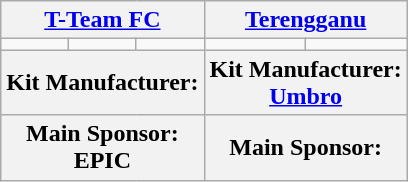<table class="wikitable">
<tr>
<th colspan="3"><a href='#'>T-Team FC</a></th>
<th colspan="2"><a href='#'>Terengganu</a></th>
</tr>
<tr>
<td></td>
<td></td>
<td></td>
<td></td>
<td></td>
</tr>
<tr>
<th colspan="3">Kit Manufacturer: <br></th>
<th colspan="2">Kit Manufacturer: <br><a href='#'>Umbro</a></th>
</tr>
<tr>
<th colspan="3">Main Sponsor: <br>EPIC</th>
<th colspan="2">Main Sponsor: <br></th>
</tr>
</table>
